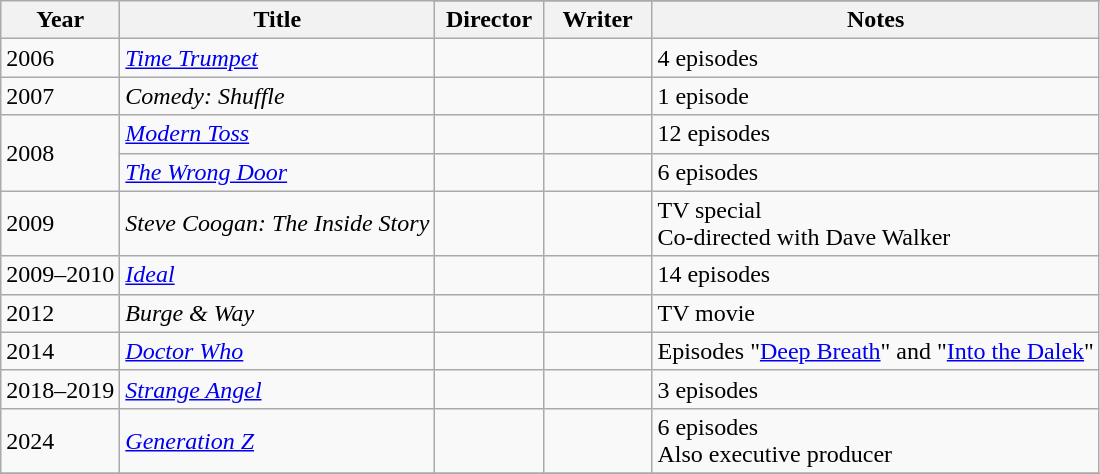<table class="wikitable plainrowheaders">
<tr>
<th rowspan="2">Year</th>
<th rowspan="2">Title</th>
</tr>
<tr>
<th width=65>Director</th>
<th width=65>Writer</th>
<th>Notes</th>
</tr>
<tr>
<td>2006</td>
<td><em><a href='#'>Time Trumpet</a></em></td>
<td></td>
<td></td>
<td>4 episodes</td>
</tr>
<tr>
<td>2007</td>
<td><em>Comedy: Shuffle</em></td>
<td></td>
<td></td>
<td>1 episode</td>
</tr>
<tr>
<td rowspan=2>2008</td>
<td><em><a href='#'>Modern Toss</a></em></td>
<td></td>
<td></td>
<td>12 episodes</td>
</tr>
<tr>
<td><em><a href='#'>The Wrong Door</a></em></td>
<td></td>
<td></td>
<td>6 episodes</td>
</tr>
<tr>
<td>2009</td>
<td><em>Steve Coogan: The Inside Story</em></td>
<td></td>
<td></td>
<td>TV special<br>Co-directed with Dave Walker</td>
</tr>
<tr>
<td>2009–2010</td>
<td><em><a href='#'>Ideal</a></em></td>
<td></td>
<td></td>
<td>14 episodes</td>
</tr>
<tr>
<td>2012</td>
<td><em>Burge & Way</em></td>
<td></td>
<td></td>
<td>TV movie</td>
</tr>
<tr>
<td>2014</td>
<td><em><a href='#'>Doctor Who</a></em></td>
<td></td>
<td></td>
<td>Episodes "<a href='#'>Deep Breath</a>" and "<a href='#'>Into the Dalek</a>"</td>
</tr>
<tr>
<td>2018–2019</td>
<td><em><a href='#'>Strange Angel</a></em></td>
<td></td>
<td></td>
<td>3 episodes</td>
</tr>
<tr>
<td>2024</td>
<td><em><a href='#'>Generation Z</a></em></td>
<td></td>
<td></td>
<td>6 episodes<br>Also executive producer</td>
</tr>
<tr>
</tr>
</table>
